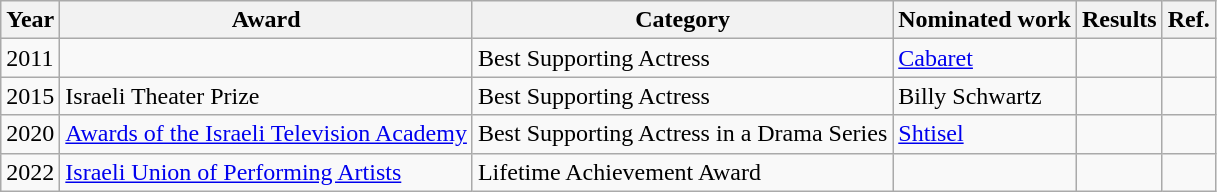<table class="wikitable sortable">
<tr>
<th>Year</th>
<th>Award</th>
<th>Category</th>
<th>Nominated work</th>
<th>Results</th>
<th>Ref.</th>
</tr>
<tr>
<td>2011</td>
<td></td>
<td>Best Supporting Actress</td>
<td><a href='#'>Cabaret</a></td>
<td></td>
<td></td>
</tr>
<tr>
<td>2015</td>
<td>Israeli Theater Prize</td>
<td>Best Supporting Actress</td>
<td>Billy Schwartz</td>
<td></td>
<td></td>
</tr>
<tr>
<td>2020</td>
<td><a href='#'>Awards of the Israeli Television Academy</a></td>
<td>Best Supporting Actress in a Drama Series</td>
<td><a href='#'>Shtisel</a></td>
<td></td>
<td></td>
</tr>
<tr>
<td>2022</td>
<td><a href='#'>Israeli Union of Performing Artists</a></td>
<td>Lifetime Achievement Award</td>
<td></td>
<td></td>
<td></td>
</tr>
</table>
